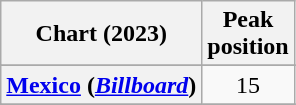<table class="wikitable sortable plainrowheaders" style="text-align:center">
<tr>
<th scope="col">Chart (2023)</th>
<th scope="col">Peak<br>position</th>
</tr>
<tr>
</tr>
<tr>
<th scope="row"><a href='#'>Mexico</a> (<a href='#'><em>Billboard</em></a>)</th>
<td>15</td>
</tr>
<tr>
</tr>
<tr>
</tr>
</table>
